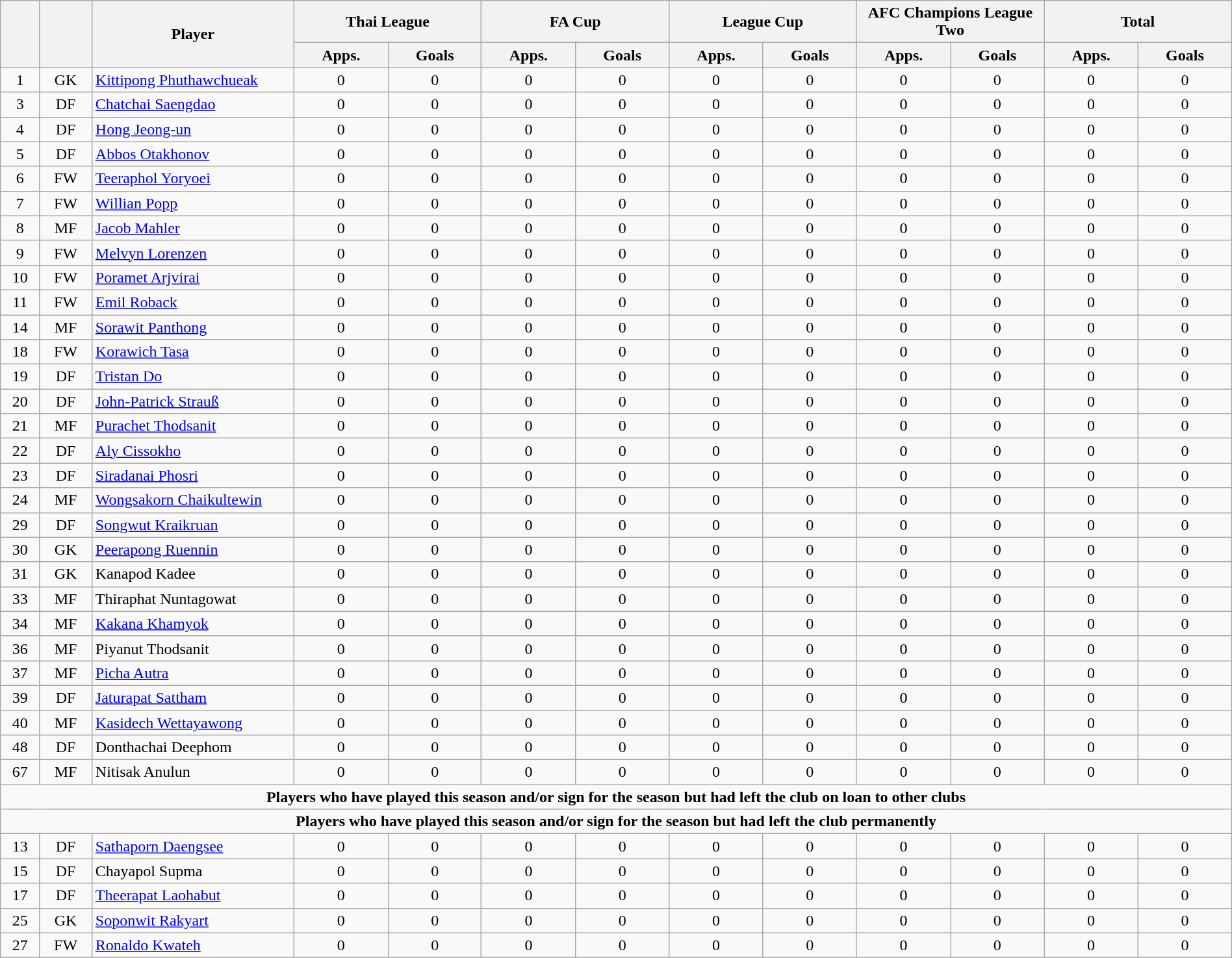<table class="wikitable" style="text-align:center; font-size:100%; width:100%;">
<tr>
<th rowspan=2></th>
<th rowspan=2></th>
<th rowspan=2 width="200">Player</th>
<th colspan=2 width="105">Thai League</th>
<th colspan=2 width="105">FA Cup</th>
<th colspan=2 width="105">League Cup</th>
<th colspan=2 width="105">AFC Champions League Two</th>
<th colspan=2 width="105">Total</th>
</tr>
<tr>
<th>Apps.</th>
<th>Goals</th>
<th>Apps.</th>
<th>Goals</th>
<th>Apps.</th>
<th>Goals</th>
<th>Apps.</th>
<th>Goals</th>
<th>Apps.</th>
<th>Goals</th>
</tr>
<tr>
<td>1</td>
<td>GK</td>
<td align="left"> <a href='#'>Kittipong Phuthawchueak</a></td>
<td>0</td>
<td>0</td>
<td>0</td>
<td>0</td>
<td>0</td>
<td>0</td>
<td>0</td>
<td>0</td>
<td>0</td>
<td>0</td>
</tr>
<tr>
<td>3</td>
<td>DF</td>
<td align="left"> <a href='#'>Chatchai Saengdao</a></td>
<td>0</td>
<td>0</td>
<td>0</td>
<td>0</td>
<td>0</td>
<td>0</td>
<td>0</td>
<td>0</td>
<td>0</td>
<td>0</td>
</tr>
<tr>
<td>4</td>
<td>DF</td>
<td align="left"> <a href='#'>Hong Jeong-un</a></td>
<td>0</td>
<td>0</td>
<td>0</td>
<td>0</td>
<td>0</td>
<td>0</td>
<td>0</td>
<td>0</td>
<td>0</td>
<td>0</td>
</tr>
<tr>
<td>5</td>
<td>DF</td>
<td align="left"> <a href='#'>Abbos Otakhonov</a></td>
<td>0</td>
<td>0</td>
<td>0</td>
<td>0</td>
<td>0</td>
<td>0</td>
<td>0</td>
<td>0</td>
<td>0</td>
<td>0</td>
</tr>
<tr>
<td>6</td>
<td>FW</td>
<td align="left"> <a href='#'>Teeraphol Yoryoei</a></td>
<td>0</td>
<td>0</td>
<td>0</td>
<td>0</td>
<td>0</td>
<td>0</td>
<td>0</td>
<td>0</td>
<td>0</td>
<td>0</td>
</tr>
<tr>
<td>7</td>
<td>FW</td>
<td align="left"> <a href='#'>Willian Popp</a></td>
<td>0</td>
<td>0</td>
<td>0</td>
<td>0</td>
<td>0</td>
<td>0</td>
<td>0</td>
<td>0</td>
<td>0</td>
<td>0</td>
</tr>
<tr>
<td>8</td>
<td>MF</td>
<td align="left"> <a href='#'>Jacob Mahler</a></td>
<td>0</td>
<td>0</td>
<td>0</td>
<td>0</td>
<td>0</td>
<td>0</td>
<td>0</td>
<td>0</td>
<td>0</td>
<td>0</td>
</tr>
<tr>
<td>9</td>
<td>FW</td>
<td align="left"> <a href='#'>Melvyn Lorenzen</a></td>
<td>0</td>
<td>0</td>
<td>0</td>
<td>0</td>
<td>0</td>
<td>0</td>
<td>0</td>
<td>0</td>
<td>0</td>
<td>0</td>
</tr>
<tr>
<td>10</td>
<td>FW</td>
<td align="left"> <a href='#'>Poramet Arjvirai</a></td>
<td>0</td>
<td>0</td>
<td>0</td>
<td>0</td>
<td>0</td>
<td>0</td>
<td>0</td>
<td>0</td>
<td>0</td>
<td>0</td>
</tr>
<tr>
<td>11</td>
<td>FW</td>
<td align="left"> <a href='#'>Emil Roback</a></td>
<td>0</td>
<td>0</td>
<td>0</td>
<td>0</td>
<td>0</td>
<td>0</td>
<td>0</td>
<td>0</td>
<td>0</td>
<td>0</td>
</tr>
<tr>
<td>14</td>
<td>MF</td>
<td align="left"> <a href='#'>Sorawit Panthong</a></td>
<td>0</td>
<td>0</td>
<td>0</td>
<td>0</td>
<td>0</td>
<td>0</td>
<td>0</td>
<td>0</td>
<td>0</td>
<td>0</td>
</tr>
<tr>
<td>18</td>
<td>FW</td>
<td align="left"> <a href='#'>Korawich Tasa</a></td>
<td>0</td>
<td>0</td>
<td>0</td>
<td>0</td>
<td>0</td>
<td>0</td>
<td>0</td>
<td>0</td>
<td>0</td>
<td>0</td>
</tr>
<tr>
<td>19</td>
<td>DF</td>
<td align="left"> <a href='#'>Tristan Do</a></td>
<td>0</td>
<td>0</td>
<td>0</td>
<td>0</td>
<td>0</td>
<td>0</td>
<td>0</td>
<td>0</td>
<td>0</td>
<td>0</td>
</tr>
<tr>
<td>20</td>
<td>DF</td>
<td align="left"> <a href='#'>John-Patrick Strauß</a></td>
<td>0</td>
<td>0</td>
<td>0</td>
<td>0</td>
<td>0</td>
<td>0</td>
<td>0</td>
<td>0</td>
<td>0</td>
<td>0</td>
</tr>
<tr>
<td>21</td>
<td>MF</td>
<td align="left"> <a href='#'>Purachet Thodsanit</a></td>
<td>0</td>
<td>0</td>
<td>0</td>
<td>0</td>
<td>0</td>
<td>0</td>
<td>0</td>
<td>0</td>
<td>0</td>
<td>0</td>
</tr>
<tr>
<td>22</td>
<td>DF</td>
<td align="left"> <a href='#'>Aly Cissokho</a></td>
<td>0</td>
<td>0</td>
<td>0</td>
<td>0</td>
<td>0</td>
<td>0</td>
<td>0</td>
<td>0</td>
<td>0</td>
<td>0</td>
</tr>
<tr>
<td>23</td>
<td>DF</td>
<td align="left"> <a href='#'>Siradanai Phosri</a></td>
<td>0</td>
<td>0</td>
<td>0</td>
<td>0</td>
<td>0</td>
<td>0</td>
<td>0</td>
<td>0</td>
<td>0</td>
<td>0</td>
</tr>
<tr>
<td>24</td>
<td>MF</td>
<td align="left"> <a href='#'>Wongsakorn Chaikultewin</a></td>
<td>0</td>
<td>0</td>
<td>0</td>
<td>0</td>
<td>0</td>
<td>0</td>
<td>0</td>
<td>0</td>
<td>0</td>
<td>0</td>
</tr>
<tr>
<td>29</td>
<td>DF</td>
<td align="left"> <a href='#'>Songwut Kraikruan</a></td>
<td>0</td>
<td>0</td>
<td>0</td>
<td>0</td>
<td>0</td>
<td>0</td>
<td>0</td>
<td>0</td>
<td>0</td>
<td>0</td>
</tr>
<tr>
<td>30</td>
<td>GK</td>
<td align="left"> <a href='#'>Peerapong Ruennin</a></td>
<td>0</td>
<td>0</td>
<td>0</td>
<td>0</td>
<td>0</td>
<td>0</td>
<td>0</td>
<td>0</td>
<td>0</td>
<td>0</td>
</tr>
<tr>
<td>31</td>
<td>GK</td>
<td align="left"> Kanapod Kadee</td>
<td>0</td>
<td>0</td>
<td>0</td>
<td>0</td>
<td>0</td>
<td>0</td>
<td>0</td>
<td>0</td>
<td>0</td>
<td>0</td>
</tr>
<tr>
<td>33</td>
<td>MF</td>
<td align="left"> Thiraphat Nuntagowat</td>
<td>0</td>
<td>0</td>
<td>0</td>
<td>0</td>
<td>0</td>
<td>0</td>
<td>0</td>
<td>0</td>
<td>0</td>
<td>0</td>
</tr>
<tr>
<td>34</td>
<td>MF</td>
<td align="left"> <a href='#'>Kakana Khamyok</a></td>
<td>0</td>
<td>0</td>
<td>0</td>
<td>0</td>
<td>0</td>
<td>0</td>
<td>0</td>
<td>0</td>
<td>0</td>
<td>0</td>
</tr>
<tr>
<td>36</td>
<td>MF</td>
<td align="left"> Piyanut Thodsanit</td>
<td>0</td>
<td>0</td>
<td>0</td>
<td>0</td>
<td>0</td>
<td>0</td>
<td>0</td>
<td>0</td>
<td>0</td>
<td>0</td>
</tr>
<tr>
<td>37</td>
<td>MF</td>
<td align="left"> <a href='#'>Picha Autra</a></td>
<td>0</td>
<td>0</td>
<td>0</td>
<td>0</td>
<td>0</td>
<td>0</td>
<td>0</td>
<td>0</td>
<td>0</td>
<td>0</td>
</tr>
<tr>
<td>39</td>
<td>DF</td>
<td align="left"> <a href='#'>Jaturapat Sattham</a></td>
<td>0</td>
<td>0</td>
<td>0</td>
<td>0</td>
<td>0</td>
<td>0</td>
<td>0</td>
<td>0</td>
<td>0</td>
<td>0</td>
</tr>
<tr>
<td>40</td>
<td>MF</td>
<td align="left"> <a href='#'>Kasidech Wettayawong</a></td>
<td>0</td>
<td>0</td>
<td>0</td>
<td>0</td>
<td>0</td>
<td>0</td>
<td>0</td>
<td>0</td>
<td>0</td>
<td>0</td>
</tr>
<tr>
<td>48</td>
<td>DF</td>
<td align="left"> Donthachai Deephom</td>
<td>0</td>
<td>0</td>
<td>0</td>
<td>0</td>
<td>0</td>
<td>0</td>
<td>0</td>
<td>0</td>
<td>0</td>
<td>0</td>
</tr>
<tr>
<td>67</td>
<td>MF</td>
<td align="left"> Nitisak Anulun</td>
<td>0</td>
<td>0</td>
<td>0</td>
<td>0</td>
<td>0</td>
<td>0</td>
<td>0</td>
<td>0</td>
<td>0</td>
<td>0</td>
</tr>
<tr>
<td colspan="17"><strong>Players who have played this season and/or sign for the season but had left the club on loan to other clubs</strong></td>
</tr>
<tr>
<td colspan="17"><strong>Players who have played this season and/or sign for the season but had left the club permanently</strong></td>
</tr>
<tr>
<td>13</td>
<td>DF</td>
<td align="left"> <a href='#'>Sathaporn Daengsee</a></td>
<td>0</td>
<td>0</td>
<td>0</td>
<td>0</td>
<td>0</td>
<td>0</td>
<td>0</td>
<td>0</td>
<td>0</td>
<td>0</td>
</tr>
<tr>
<td>15</td>
<td>DF</td>
<td align="left"> Chayapol Supma</td>
<td>0</td>
<td>0</td>
<td>0</td>
<td>0</td>
<td>0</td>
<td>0</td>
<td>0</td>
<td>0</td>
<td>0</td>
<td>0</td>
</tr>
<tr>
<td>17</td>
<td>DF</td>
<td align="left"> <a href='#'>Theerapat Laohabut</a></td>
<td>0</td>
<td>0</td>
<td>0</td>
<td>0</td>
<td>0</td>
<td>0</td>
<td>0</td>
<td>0</td>
<td>0</td>
<td>0</td>
</tr>
<tr>
<td>25</td>
<td>GK</td>
<td align="left"> <a href='#'>Soponwit Rakyart</a></td>
<td>0</td>
<td>0</td>
<td>0</td>
<td>0</td>
<td>0</td>
<td>0</td>
<td>0</td>
<td>0</td>
<td>0</td>
<td>0</td>
</tr>
<tr>
<td>27</td>
<td>FW</td>
<td align="left"> <a href='#'>Ronaldo Kwateh</a></td>
<td>0</td>
<td>0</td>
<td>0</td>
<td>0</td>
<td>0</td>
<td>0</td>
<td>0</td>
<td>0</td>
<td>0</td>
<td>0</td>
</tr>
<tr>
</tr>
</table>
